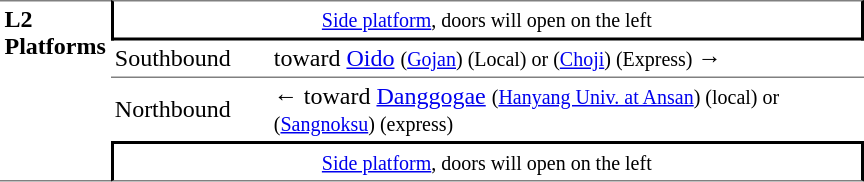<table table border=0 cellspacing=0 cellpadding=3>
<tr>
<td style="border-top:solid 1px gray;border-bottom:solid 1px gray;" width=50 rowspan=10 valign=top><strong>L2<br>Platforms</strong></td>
<td style="border-top:solid 1px gray;border-right:solid 2px black;border-left:solid 2px black;border-bottom:solid 2px black;text-align:center;" colspan=2><small><a href='#'>Side platform</a>, doors will open on the left</small></td>
</tr>
<tr>
<td>Southbound</td>
<td>  toward <a href='#'>Oido</a> <small>(<a href='#'>Gojan</a>) (Local) or (<a href='#'>Choji</a>) (Express) </small> →</td>
</tr>
<tr>
<td style="border-bottom:solid 0px gray;border-top:solid 1px gray;" width=100>Northbound</td>
<td style="border-bottom:solid 0px gray;border-top:solid 1px gray;" width=390>←  toward <a href='#'>Danggogae</a> <small>(<a href='#'>Hanyang Univ. at Ansan</a>) (local) or (<a href='#'>Sangnoksu</a>) (express) </small></td>
</tr>
<tr>
<td style="border-top:solid 2px black;border-right:solid 2px black;border-left:solid 2px black;border-bottom:solid 1px gray;text-align:center;" colspan=2><small><a href='#'>Side platform</a>, doors will open on the left</small></td>
</tr>
</table>
